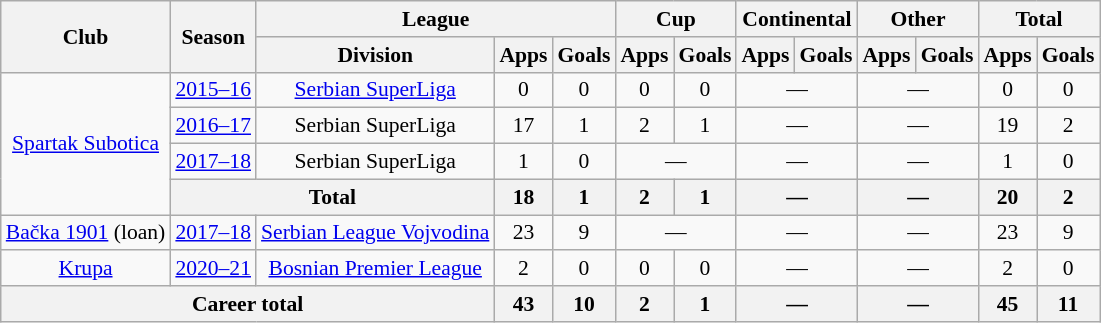<table class="wikitable" style="text-align: center;font-size:90%">
<tr>
<th rowspan="2">Club</th>
<th rowspan="2">Season</th>
<th colspan="3">League</th>
<th colspan="2">Cup</th>
<th colspan="2">Continental</th>
<th colspan="2">Other</th>
<th colspan="2">Total</th>
</tr>
<tr>
<th>Division</th>
<th>Apps</th>
<th>Goals</th>
<th>Apps</th>
<th>Goals</th>
<th>Apps</th>
<th>Goals</th>
<th>Apps</th>
<th>Goals</th>
<th>Apps</th>
<th>Goals</th>
</tr>
<tr>
<td rowspan="4" valign="center"><a href='#'>Spartak Subotica</a></td>
<td><a href='#'>2015–16</a></td>
<td><a href='#'>Serbian SuperLiga</a></td>
<td>0</td>
<td>0</td>
<td>0</td>
<td>0</td>
<td colspan="2">—</td>
<td colspan="2">—</td>
<td>0</td>
<td>0</td>
</tr>
<tr>
<td><a href='#'>2016–17</a></td>
<td>Serbian SuperLiga</td>
<td>17</td>
<td>1</td>
<td>2</td>
<td>1</td>
<td colspan="2">—</td>
<td colspan="2">—</td>
<td>19</td>
<td>2</td>
</tr>
<tr>
<td><a href='#'>2017–18</a></td>
<td>Serbian SuperLiga</td>
<td>1</td>
<td>0</td>
<td colspan="2">—</td>
<td colspan="2">—</td>
<td colspan="2">—</td>
<td>1</td>
<td>0</td>
</tr>
<tr>
<th colspan="2">Total</th>
<th>18</th>
<th>1</th>
<th>2</th>
<th>1</th>
<th colspan="2">—</th>
<th colspan="2">—</th>
<th>20</th>
<th>2</th>
</tr>
<tr>
<td><a href='#'>Bačka 1901</a> (loan)</td>
<td><a href='#'>2017–18</a></td>
<td><a href='#'>Serbian League Vojvodina</a></td>
<td>23</td>
<td>9</td>
<td colspan="2">—</td>
<td colspan="2">—</td>
<td colspan="2">—</td>
<td>23</td>
<td>9</td>
</tr>
<tr>
<td><a href='#'>Krupa</a></td>
<td><a href='#'>2020–21</a></td>
<td><a href='#'>Bosnian Premier League</a></td>
<td>2</td>
<td>0</td>
<td>0</td>
<td>0</td>
<td colspan="2">—</td>
<td colspan="2">—</td>
<td>2</td>
<td>0</td>
</tr>
<tr>
<th colspan="3">Career total</th>
<th>43</th>
<th>10</th>
<th>2</th>
<th>1</th>
<th colspan="2">—</th>
<th colspan="2">—</th>
<th>45</th>
<th>11</th>
</tr>
</table>
